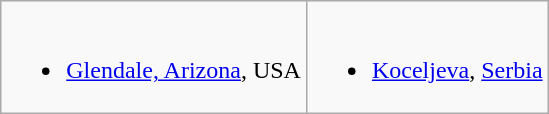<table class="wikitable">
<tr valign="top">
<td><br><ul><li> <a href='#'>Glendale, Arizona</a>, USA</li></ul></td>
<td><br><ul><li> <a href='#'>Koceljeva</a>, <a href='#'>Serbia</a></li></ul></td>
</tr>
</table>
